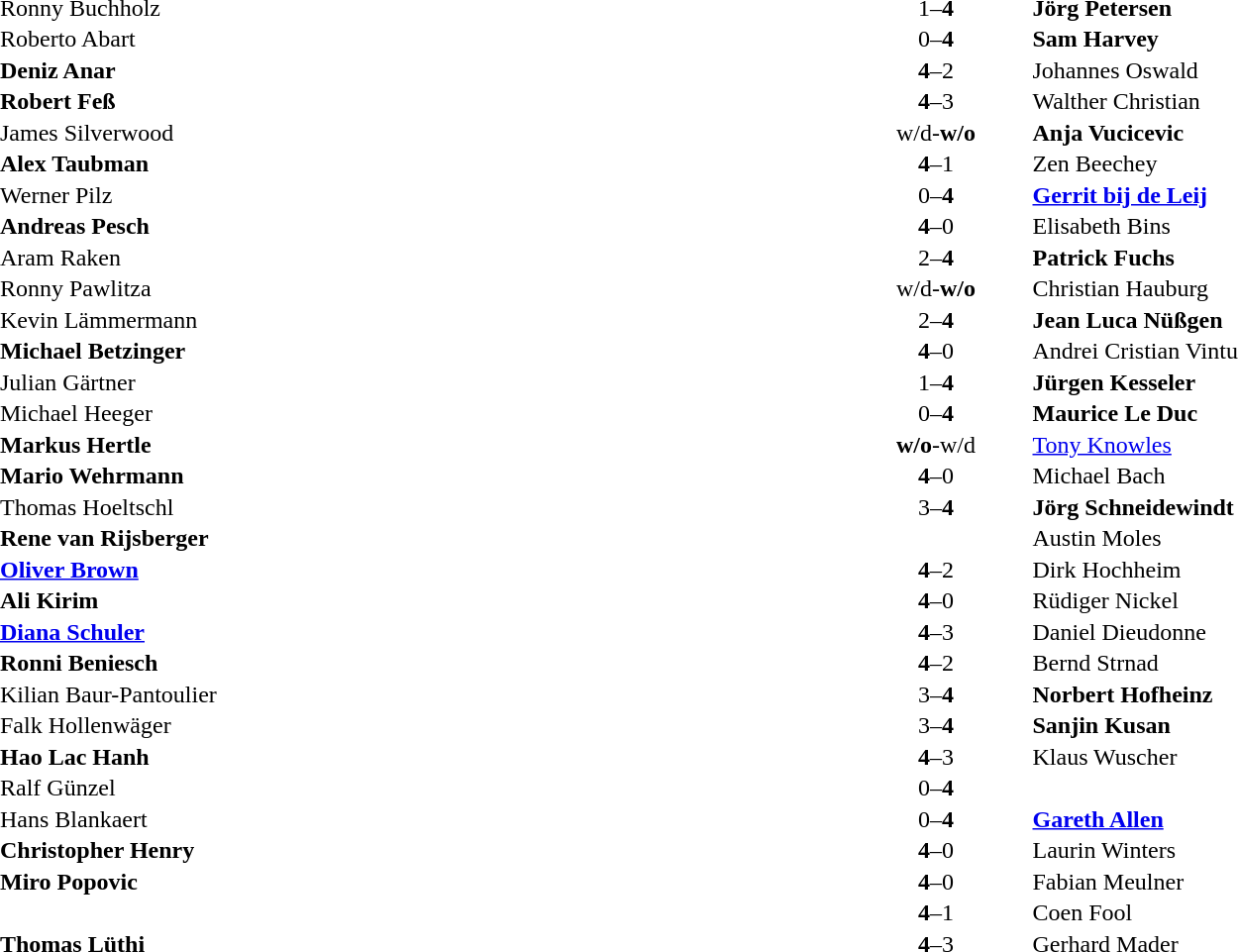<table width="100%" cellspacing="1">
<tr>
<th width=45%></th>
<th width=10%></th>
<th width=45%></th>
</tr>
<tr>
<td> Ronny Buchholz</td>
<td align="center">1–<strong>4</strong></td>
<td> <strong>Jörg Petersen</strong></td>
</tr>
<tr>
<td> Roberto Abart</td>
<td align="center">0–<strong>4</strong></td>
<td> <strong>Sam Harvey</strong></td>
</tr>
<tr>
<td> <strong>Deniz Anar</strong></td>
<td align="center"><strong>4</strong>–2</td>
<td> Johannes Oswald</td>
</tr>
<tr>
<td> <strong>Robert Feß</strong></td>
<td align="center"><strong>4</strong>–3</td>
<td> Walther Christian</td>
</tr>
<tr>
<td> James Silverwood</td>
<td align="center">w/d-<strong>w/o</strong></td>
<td> <strong>Anja Vucicevic</strong></td>
</tr>
<tr>
<td> <strong>Alex Taubman</strong></td>
<td align="center"><strong>4</strong>–1</td>
<td> Zen Beechey</td>
</tr>
<tr>
<td> Werner Pilz</td>
<td align="center">0–<strong>4</strong></td>
<td> <strong><a href='#'>Gerrit bij de Leij</a></strong></td>
</tr>
<tr>
<td> <strong>Andreas Pesch</strong></td>
<td align="center"><strong>4</strong>–0</td>
<td> Elisabeth Bins</td>
</tr>
<tr>
<td> Aram Raken</td>
<td align="center">2–<strong>4</strong></td>
<td> <strong>Patrick Fuchs</strong></td>
</tr>
<tr>
<td> Ronny Pawlitza</td>
<td align="center">w/d-<strong>w/o</strong></td>
<td> Christian Hauburg</td>
</tr>
<tr>
<td> Kevin Lämmermann</td>
<td align="center">2–<strong>4</strong></td>
<td> <strong>Jean Luca Nüßgen</strong></td>
</tr>
<tr>
<td> <strong>Michael Betzinger</strong></td>
<td align="center"><strong>4</strong>–0</td>
<td> Andrei Cristian Vintu</td>
</tr>
<tr>
<td> Julian Gärtner</td>
<td align="center">1–<strong>4</strong></td>
<td> <strong>Jürgen Kesseler</strong></td>
</tr>
<tr>
<td> Michael Heeger</td>
<td align="center">0–<strong>4</strong></td>
<td> <strong>Maurice Le Duc</strong></td>
</tr>
<tr>
<td> <strong>Markus Hertle</strong></td>
<td align="center"><strong>w/o</strong>-w/d</td>
<td> <a href='#'>Tony Knowles</a></td>
</tr>
<tr>
<td> <strong>Mario Wehrmann</strong></td>
<td align="center"><strong>4</strong>–0</td>
<td> Michael Bach</td>
</tr>
<tr>
<td> Thomas Hoeltschl</td>
<td align="center">3–<strong>4</strong></td>
<td> <strong>Jörg Schneidewindt</strong></td>
</tr>
<tr>
<td> <strong>Rene van Rijsberger</strong></td>
<td align="center"></td>
<td> Austin Moles</td>
</tr>
<tr>
<td> <strong><a href='#'>Oliver Brown</a></strong></td>
<td align="center"><strong>4</strong>–2</td>
<td> Dirk Hochheim</td>
</tr>
<tr>
<td> <strong>Ali Kirim</strong></td>
<td align="center"><strong>4</strong>–0</td>
<td> Rüdiger Nickel</td>
</tr>
<tr>
<td> <strong><a href='#'>Diana Schuler</a></strong></td>
<td align="center"><strong>4</strong>–3</td>
<td> Daniel Dieudonne</td>
</tr>
<tr>
<td> <strong>Ronni Beniesch</strong></td>
<td align="center"><strong>4</strong>–2</td>
<td> Bernd Strnad</td>
</tr>
<tr>
<td> Kilian Baur-Pantoulier</td>
<td align="center">3–<strong>4</strong></td>
<td> <strong>Norbert Hofheinz</strong></td>
</tr>
<tr>
<td> Falk Hollenwäger</td>
<td align="center">3–<strong>4</strong></td>
<td> <strong>Sanjin Kusan</strong></td>
</tr>
<tr>
<td> <strong>Hao Lac Hanh</strong></td>
<td align="center"><strong>4</strong>–3</td>
<td> Klaus Wuscher</td>
</tr>
<tr>
<td> Ralf Günzel</td>
<td align="center">0–<strong>4</strong></td>
<td></td>
</tr>
<tr>
<td> Hans Blankaert</td>
<td align="center">0–<strong>4</strong></td>
<td> <strong><a href='#'>Gareth Allen</a></strong></td>
</tr>
<tr>
<td> <strong>Christopher Henry</strong></td>
<td align="center"><strong>4</strong>–0</td>
<td> Laurin Winters</td>
</tr>
<tr>
<td> <strong>Miro Popovic</strong></td>
<td align="center"><strong>4</strong>–0</td>
<td> Fabian Meulner</td>
</tr>
<tr>
<td></td>
<td align="center"><strong>4</strong>–1</td>
<td> Coen Fool</td>
</tr>
<tr>
<td> <strong>Thomas Lüthi</strong></td>
<td align="center"><strong>4</strong>–3</td>
<td> Gerhard Mader</td>
</tr>
</table>
